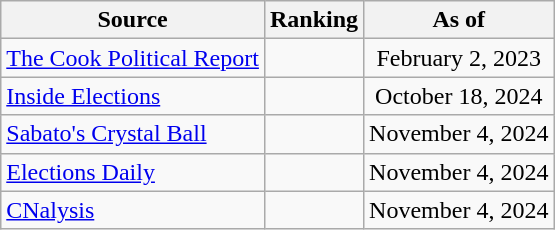<table class="wikitable" style="text-align:center">
<tr>
<th>Source</th>
<th>Ranking</th>
<th>As of</th>
</tr>
<tr>
<td style="text-align:left"><a href='#'>The Cook Political Report</a></td>
<td></td>
<td>February 2, 2023</td>
</tr>
<tr>
<td style="text-align:left"><a href='#'>Inside Elections</a></td>
<td></td>
<td>October 18, 2024</td>
</tr>
<tr>
<td style="text-align:left"><a href='#'>Sabato's Crystal Ball</a></td>
<td></td>
<td>November 4, 2024</td>
</tr>
<tr>
<td style="text-align:left"><a href='#'>Elections Daily</a></td>
<td></td>
<td>November 4, 2024</td>
</tr>
<tr>
<td style="text-align:left"><a href='#'>CNalysis</a></td>
<td></td>
<td>November 4, 2024</td>
</tr>
</table>
